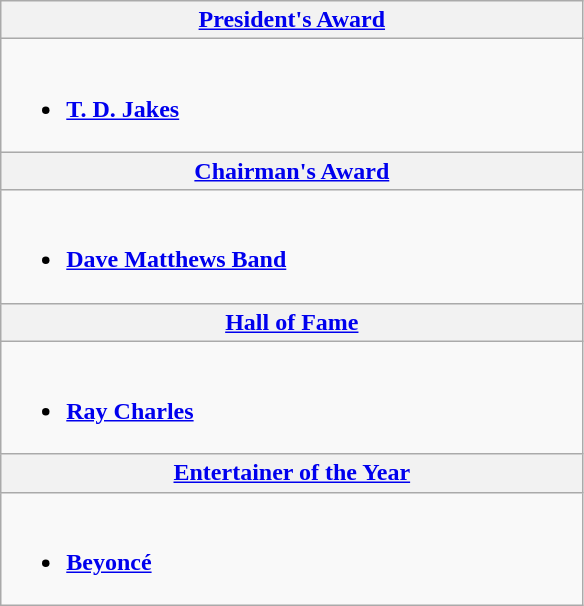<table class="wikitable">
<tr>
<th style="width=50%"><a href='#'>President's Award</a></th>
</tr>
<tr>
<td width="50%" valign="top"><br><ul><li><strong><a href='#'>T. D. Jakes</a></strong></li></ul></td>
</tr>
<tr>
<th style="width=50%"><a href='#'>Chairman's Award</a></th>
</tr>
<tr>
<td width="50%" valign="top"><br><ul><li><strong><a href='#'>Dave Matthews Band</a></strong></li></ul></td>
</tr>
<tr>
<th style="width=50%"><a href='#'>Hall of Fame</a></th>
</tr>
<tr>
<td width="50%" valign="top"><br><ul><li><strong><a href='#'>Ray Charles</a></strong></li></ul></td>
</tr>
<tr>
<th style="width=50%"><a href='#'>Entertainer of the Year</a></th>
</tr>
<tr>
<td width="50%" valign="top"><br><ul><li><strong><a href='#'>Beyoncé</a></strong></li></ul></td>
</tr>
</table>
